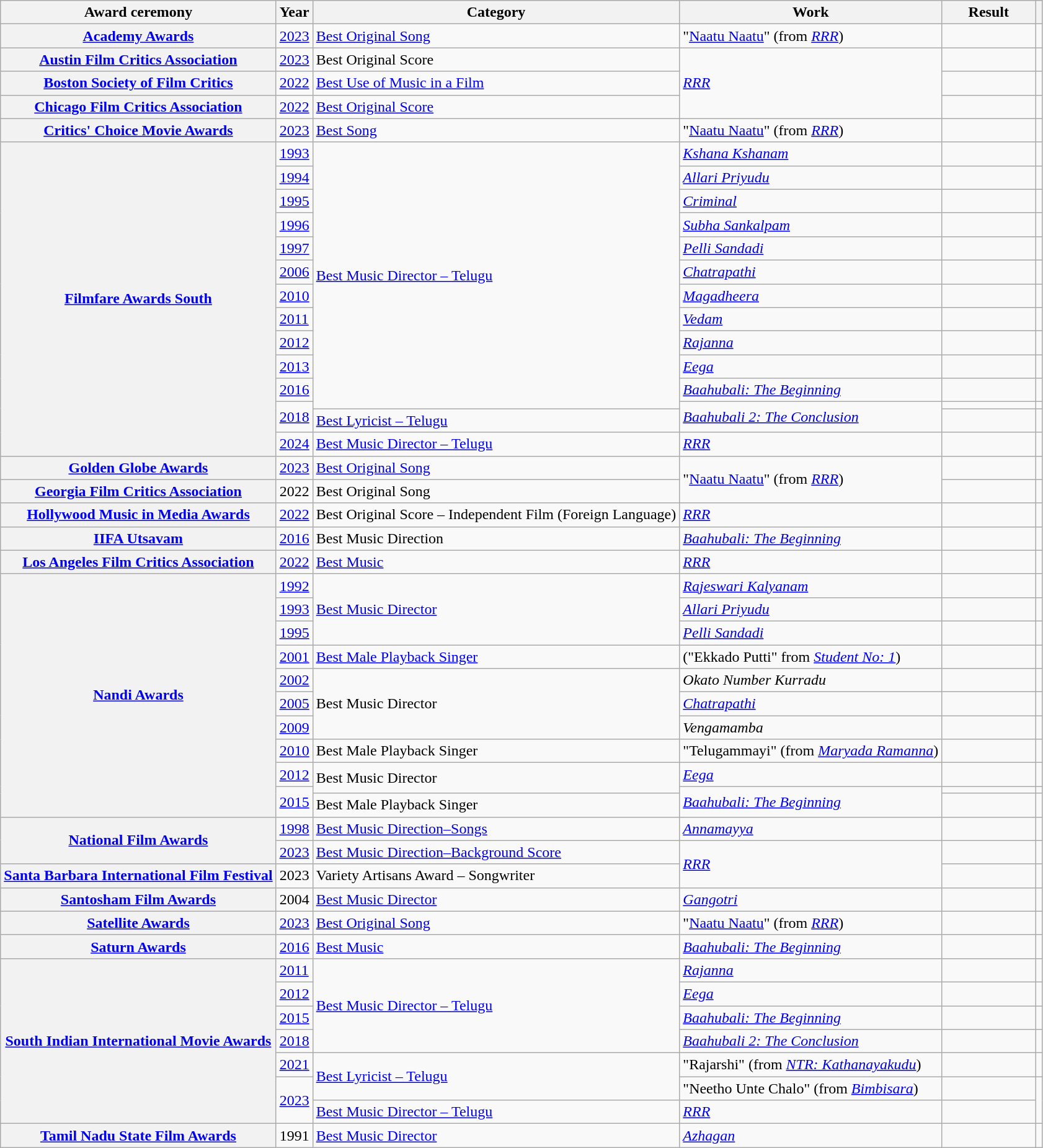<table class="wikitable sortable plainrowheaders">
<tr>
<th scope="col">Award ceremony</th>
<th scope="col">Year</th>
<th scope="col">Category</th>
<th scope="col">Work</th>
<th scope="col" width=9%>Result</th>
<th scope="col" class="unsortable"></th>
</tr>
<tr>
<th scope="row"><a href='#'>Academy Awards</a></th>
<td><a href='#'>2023</a></td>
<td><a href='#'>Best Original Song</a></td>
<td>"<a href='#'>Naatu Naatu</a>" (from <em><a href='#'>RRR</a></em>)</td>
<td></td>
<td></td>
</tr>
<tr>
<th scope="row"><a href='#'>Austin Film Critics Association</a></th>
<td><a href='#'>2023</a></td>
<td>Best Original Score</td>
<td rowspan="3"><em><a href='#'>RRR</a></em></td>
<td></td>
<td></td>
</tr>
<tr>
<th scope="row"><a href='#'>Boston Society of Film Critics</a></th>
<td><a href='#'>2022</a></td>
<td><a href='#'>Best Use of Music in a Film</a></td>
<td></td>
<td></td>
</tr>
<tr>
<th scope="row"><a href='#'>Chicago Film Critics Association</a></th>
<td><a href='#'>2022</a></td>
<td><a href='#'>Best Original Score</a></td>
<td></td>
<td></td>
</tr>
<tr>
<th scope="row"><a href='#'>Critics' Choice Movie Awards</a></th>
<td><a href='#'>2023</a></td>
<td><a href='#'>Best Song</a></td>
<td>"<a href='#'>Naatu Naatu</a>" (from <em><a href='#'>RRR</a></em>)</td>
<td></td>
<td></td>
</tr>
<tr>
<th rowspan="14" scope="row"><a href='#'>Filmfare Awards South</a></th>
<td><a href='#'>1993</a></td>
<td rowspan="12"><a href='#'>Best Music Director – Telugu</a></td>
<td><em><a href='#'>Kshana Kshanam</a></em></td>
<td></td>
<td></td>
</tr>
<tr>
<td><a href='#'>1994</a></td>
<td><em><a href='#'>Allari Priyudu</a></em></td>
<td></td>
<td></td>
</tr>
<tr>
<td><a href='#'>1995</a></td>
<td><em><a href='#'>Criminal</a></em></td>
<td></td>
<td></td>
</tr>
<tr>
<td><a href='#'>1996</a></td>
<td><em><a href='#'>Subha Sankalpam</a></em></td>
<td></td>
<td></td>
</tr>
<tr>
<td><a href='#'>1997</a></td>
<td><em><a href='#'>Pelli Sandadi</a></em></td>
<td></td>
<td></td>
</tr>
<tr>
<td><a href='#'>2006</a></td>
<td><a href='#'><em>Chatrapathi</em></a></td>
<td></td>
<td></td>
</tr>
<tr>
<td><a href='#'>2010</a></td>
<td><em><a href='#'>Magadheera</a></em></td>
<td></td>
<td></td>
</tr>
<tr>
<td><a href='#'>2011</a></td>
<td><a href='#'><em>Vedam</em></a></td>
<td></td>
<td></td>
</tr>
<tr>
<td><a href='#'>2012</a></td>
<td><em><a href='#'>Rajanna</a></em></td>
<td></td>
<td></td>
</tr>
<tr>
<td><a href='#'>2013</a></td>
<td><em><a href='#'>Eega</a></em></td>
<td></td>
<td></td>
</tr>
<tr>
<td><a href='#'>2016</a></td>
<td><em><a href='#'>Baahubali: The Beginning</a></em></td>
<td></td>
<td></td>
</tr>
<tr>
<td rowspan="2"><a href='#'>2018</a></td>
<td rowspan="2"><em><a href='#'>Baahubali 2: The Conclusion</a></em></td>
<td></td>
<td></td>
</tr>
<tr>
<td><a href='#'>Best Lyricist – Telugu</a></td>
<td></td>
<td></td>
</tr>
<tr>
<td><a href='#'>2024</a></td>
<td><a href='#'>Best Music Director – Telugu</a></td>
<td><em><a href='#'>RRR</a></em></td>
<td></td>
<td></td>
</tr>
<tr>
<th scope="row"><a href='#'>Golden Globe Awards</a></th>
<td><a href='#'>2023</a></td>
<td><a href='#'>Best Original Song</a></td>
<td rowspan="2">"<a href='#'>Naatu Naatu</a>" (from <a href='#'><em>RRR</em></a>)</td>
<td></td>
<td></td>
</tr>
<tr>
<th scope="row"><a href='#'>Georgia Film Critics Association</a></th>
<td>2022</td>
<td>Best Original Song</td>
<td></td>
<td></td>
</tr>
<tr>
<th scope="row"><a href='#'>Hollywood Music in Media Awards</a></th>
<td><a href='#'>2022</a></td>
<td>Best Original Score – Independent Film (Foreign Language)</td>
<td><a href='#'><em>RRR</em></a></td>
<td></td>
<td></td>
</tr>
<tr>
<th scope="row"><a href='#'>IIFA Utsavam</a></th>
<td><a href='#'>2016</a></td>
<td>Best Music Direction</td>
<td><em><a href='#'>Baahubali: The Beginning</a></em></td>
<td></td>
<td></td>
</tr>
<tr>
<th scope="row"><a href='#'>Los Angeles Film Critics Association</a></th>
<td><a href='#'>2022</a></td>
<td><a href='#'>Best Music</a></td>
<td><em><a href='#'>RRR</a></em></td>
<td></td>
<td></td>
</tr>
<tr>
<th rowspan="11" scope="row"><a href='#'>Nandi Awards</a></th>
<td><a href='#'>1992</a></td>
<td rowspan="3"><a href='#'>Best Music Director</a></td>
<td><em><a href='#'>Rajeswari Kalyanam</a></em></td>
<td></td>
<td></td>
</tr>
<tr>
<td><a href='#'>1993</a></td>
<td><em><a href='#'>Allari Priyudu</a></em></td>
<td></td>
<td></td>
</tr>
<tr>
<td><a href='#'>1995</a></td>
<td><em><a href='#'>Pelli Sandadi</a></em></td>
<td></td>
<td></td>
</tr>
<tr>
<td><a href='#'>2001</a></td>
<td><a href='#'>Best Male Playback Singer</a></td>
<td>("Ekkado Putti" from <em><a href='#'>Student No: 1</a></em>)</td>
<td></td>
<td></td>
</tr>
<tr>
<td><a href='#'>2002</a></td>
<td rowspan="3">Best Music Director</td>
<td><em>Okato Number Kurradu</em></td>
<td></td>
<td></td>
</tr>
<tr>
<td><a href='#'>2005</a></td>
<td><a href='#'><em>Chatrapathi</em></a></td>
<td></td>
<td></td>
</tr>
<tr>
<td><a href='#'>2009</a></td>
<td><em>Vengamamba</em></td>
<td></td>
<td></td>
</tr>
<tr>
<td><a href='#'>2010</a></td>
<td>Best Male Playback Singer</td>
<td>"Telugammayi" (from <em><a href='#'>Maryada Ramanna</a></em>)</td>
<td></td>
<td></td>
</tr>
<tr>
<td><a href='#'>2012</a></td>
<td rowspan="2">Best Music Director</td>
<td><em><a href='#'>Eega</a></em></td>
<td></td>
<td></td>
</tr>
<tr>
<td rowspan="2"><a href='#'>2015</a></td>
<td rowspan="2"><em><a href='#'>Baahubali: The Beginning</a></em></td>
<td></td>
<td></td>
</tr>
<tr>
<td>Best Male Playback Singer</td>
<td></td>
<td></td>
</tr>
<tr>
<th rowspan="2" scope="row"><a href='#'>National Film Awards</a></th>
<td><a href='#'>1998</a></td>
<td><a href='#'>Best Music Direction–Songs</a></td>
<td><em><a href='#'>Annamayya</a></em></td>
<td></td>
<td></td>
</tr>
<tr>
<td><a href='#'>2023</a></td>
<td><a href='#'>Best Music Direction–Background Score</a></td>
<td rowspan="2"><a href='#'><em>RRR</em></a></td>
<td></td>
<td></td>
</tr>
<tr>
<th scope="row"><a href='#'>Santa Barbara International Film Festival</a></th>
<td>2023</td>
<td>Variety Artisans Award – Songwriter</td>
<td></td>
<td></td>
</tr>
<tr>
<th scope="row"><a href='#'>Santosham Film Awards</a></th>
<td>2004</td>
<td><a href='#'>Best Music Director</a></td>
<td><em><a href='#'>Gangotri</a></em></td>
<td></td>
<td></td>
</tr>
<tr>
<th scope="row"><a href='#'>Satellite Awards</a></th>
<td><a href='#'>2023</a></td>
<td><a href='#'>Best Original Song</a></td>
<td>"<a href='#'>Naatu Naatu</a>" (from <a href='#'><em>RRR</em></a>)</td>
<td></td>
<td></td>
</tr>
<tr>
<th scope="row"><a href='#'>Saturn Awards</a></th>
<td><a href='#'>2016</a></td>
<td><a href='#'>Best Music</a></td>
<td><em><a href='#'>Baahubali: The Beginning</a></em></td>
<td></td>
<td></td>
</tr>
<tr>
<th rowspan="7" scope="row"><a href='#'>South Indian International Movie Awards</a></th>
<td><a href='#'>2011</a></td>
<td rowspan="4"><a href='#'>Best Music Director – Telugu</a></td>
<td><em><a href='#'>Rajanna</a></em></td>
<td></td>
<td></td>
</tr>
<tr>
<td><a href='#'>2012</a></td>
<td><a href='#'><em>Eega</em></a></td>
<td></td>
<td></td>
</tr>
<tr>
<td><a href='#'>2015</a></td>
<td><a href='#'><em>Baahubali: The Beginning</em></a></td>
<td></td>
<td></td>
</tr>
<tr>
<td><a href='#'>2018</a></td>
<td><em><a href='#'>Baahubali 2: The Conclusion</a></em></td>
<td></td>
<td></td>
</tr>
<tr>
<td><a href='#'>2021</a></td>
<td rowspan="2"><a href='#'>Best Lyricist – Telugu</a></td>
<td>"Rajarshi" (from <em><a href='#'>NTR: Kathanayakudu</a></em>)</td>
<td></td>
<td></td>
</tr>
<tr>
<td rowspan="2"><a href='#'>2023</a></td>
<td>"Neetho Unte Chalo" (from <a href='#'><em>Bimbisara</em></a>)</td>
<td></td>
<td rowspan="2"></td>
</tr>
<tr>
<td><a href='#'>Best Music Director – Telugu</a></td>
<td><a href='#'><em>RRR</em></a></td>
<td></td>
</tr>
<tr>
<th scope="row"><a href='#'>Tamil Nadu State Film Awards</a></th>
<td>1991</td>
<td><a href='#'>Best Music Director</a></td>
<td><em><a href='#'>Azhagan</a></em></td>
<td></td>
<td></td>
</tr>
</table>
